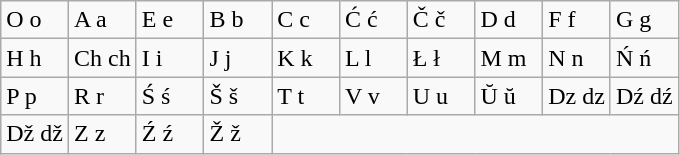<table class="wikitable">
<tr>
<td style="width:10%">O o</td>
<td style="width:10%">A a</td>
<td style="width:10%">E e</td>
<td style="width:10%">B b</td>
<td style="width:10%">C c</td>
<td style="width:10%">Ć ć</td>
<td style="width:10%">Č č</td>
<td style="width:10%">D d</td>
<td style="width:10%">F f</td>
<td style="width:10%">G g</td>
</tr>
<tr>
<td>H h</td>
<td>Ch ch</td>
<td>I i</td>
<td>J j</td>
<td>K k</td>
<td>L l</td>
<td>Ł ł</td>
<td>M m</td>
<td>N n</td>
<td>Ń ń</td>
</tr>
<tr>
<td>P p</td>
<td>R r</td>
<td>Ś ś</td>
<td>Š š</td>
<td>T t</td>
<td>V v</td>
<td>U u</td>
<td>Ŭ ŭ</td>
<td>Dz dz</td>
<td>Dź dź</td>
</tr>
<tr>
<td>Dž dž</td>
<td>Z z</td>
<td>Ź ź</td>
<td>Ž ž</td>
</tr>
</table>
